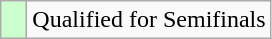<table class="wikitable" style="text-align:left;">
<tr>
<td width=10px bgcolor=#ccffcc></td>
<td>Qualified for Semifinals</td>
</tr>
</table>
